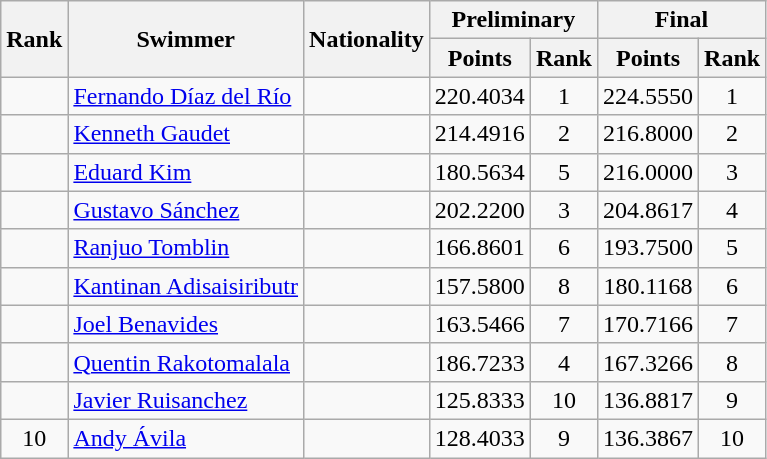<table class="wikitable sortable" style="text-align:center">
<tr>
<th rowspan=2>Rank</th>
<th rowspan=2>Swimmer</th>
<th rowspan=2>Nationality</th>
<th colspan=2>Preliminary</th>
<th colspan=2>Final</th>
</tr>
<tr>
<th>Points</th>
<th>Rank</th>
<th>Points</th>
<th>Rank</th>
</tr>
<tr>
<td></td>
<td align=left><a href='#'>Fernando Díaz del Río</a></td>
<td align=left></td>
<td>220.4034</td>
<td>1</td>
<td>224.5550</td>
<td>1</td>
</tr>
<tr>
<td></td>
<td align=left><a href='#'>Kenneth Gaudet</a></td>
<td align=left></td>
<td>214.4916</td>
<td>2</td>
<td>216.8000</td>
<td>2</td>
</tr>
<tr>
<td></td>
<td align=left><a href='#'>Eduard Kim</a></td>
<td align=left></td>
<td>180.5634</td>
<td>5</td>
<td>216.0000</td>
<td>3</td>
</tr>
<tr>
<td></td>
<td align=left><a href='#'>Gustavo Sánchez</a></td>
<td align=left></td>
<td>202.2200</td>
<td>3</td>
<td>204.8617</td>
<td>4</td>
</tr>
<tr>
<td></td>
<td align=left><a href='#'>Ranjuo Tomblin</a></td>
<td align=left></td>
<td>166.8601</td>
<td>6</td>
<td>193.7500</td>
<td>5</td>
</tr>
<tr>
<td></td>
<td align=left><a href='#'>Kantinan Adisaisiributr</a></td>
<td align=left></td>
<td>157.5800</td>
<td>8</td>
<td>180.1168</td>
<td>6</td>
</tr>
<tr>
<td></td>
<td align=left><a href='#'>Joel Benavides</a></td>
<td align=left></td>
<td>163.5466</td>
<td>7</td>
<td>170.7166</td>
<td>7</td>
</tr>
<tr>
<td></td>
<td align=left><a href='#'>Quentin Rakotomalala</a></td>
<td align=left></td>
<td>186.7233</td>
<td>4</td>
<td>167.3266</td>
<td>8</td>
</tr>
<tr>
<td></td>
<td align=left><a href='#'>Javier Ruisanchez</a></td>
<td align=left></td>
<td>125.8333</td>
<td>10</td>
<td>136.8817</td>
<td>9</td>
</tr>
<tr>
<td>10</td>
<td align=left><a href='#'>Andy Ávila</a></td>
<td align=left></td>
<td>128.4033</td>
<td>9</td>
<td>136.3867</td>
<td>10</td>
</tr>
</table>
